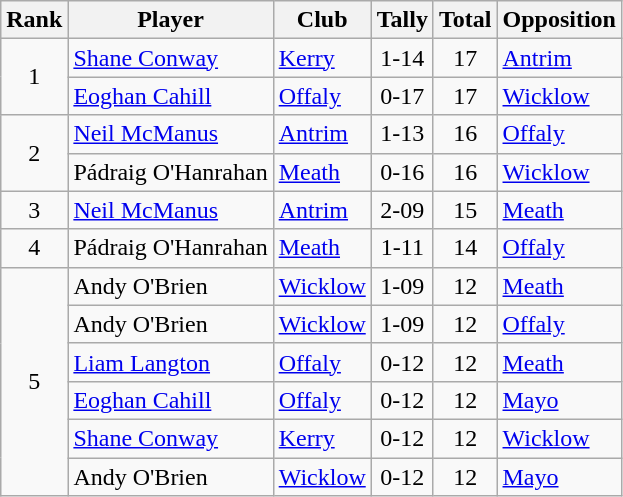<table class="wikitable">
<tr>
<th>Rank</th>
<th>Player</th>
<th>Club</th>
<th>Tally</th>
<th>Total</th>
<th>Opposition</th>
</tr>
<tr>
<td rowspan=2 align=center>1</td>
<td><a href='#'>Shane Conway</a></td>
<td><a href='#'>Kerry</a></td>
<td align=center>1-14</td>
<td align=center>17</td>
<td><a href='#'>Antrim</a></td>
</tr>
<tr>
<td><a href='#'>Eoghan Cahill</a></td>
<td><a href='#'>Offaly</a></td>
<td align=center>0-17</td>
<td align=center>17</td>
<td><a href='#'>Wicklow</a></td>
</tr>
<tr>
<td rowspan=2 align=center>2</td>
<td><a href='#'>Neil McManus</a></td>
<td><a href='#'>Antrim</a></td>
<td align=center>1-13</td>
<td align=center>16</td>
<td><a href='#'>Offaly</a></td>
</tr>
<tr>
<td>Pádraig O'Hanrahan</td>
<td><a href='#'>Meath</a></td>
<td align=center>0-16</td>
<td align=center>16</td>
<td><a href='#'>Wicklow</a></td>
</tr>
<tr>
<td rowspan=1 align=center>3</td>
<td><a href='#'>Neil McManus</a></td>
<td><a href='#'>Antrim</a></td>
<td align=center>2-09</td>
<td align=center>15</td>
<td><a href='#'>Meath</a></td>
</tr>
<tr>
<td rowspan=1 align=center>4</td>
<td>Pádraig O'Hanrahan</td>
<td><a href='#'>Meath</a></td>
<td align=center>1-11</td>
<td align=center>14</td>
<td><a href='#'>Offaly</a></td>
</tr>
<tr>
<td rowspan=6 align=center>5</td>
<td>Andy O'Brien</td>
<td><a href='#'>Wicklow</a></td>
<td align=center>1-09</td>
<td align=center>12</td>
<td><a href='#'>Meath</a></td>
</tr>
<tr>
<td>Andy O'Brien</td>
<td><a href='#'>Wicklow</a></td>
<td align=center>1-09</td>
<td align=center>12</td>
<td><a href='#'>Offaly</a></td>
</tr>
<tr>
<td><a href='#'>Liam Langton</a></td>
<td><a href='#'>Offaly</a></td>
<td align=center>0-12</td>
<td align=center>12</td>
<td><a href='#'>Meath</a></td>
</tr>
<tr>
<td><a href='#'>Eoghan Cahill</a></td>
<td><a href='#'>Offaly</a></td>
<td align=center>0-12</td>
<td align=center>12</td>
<td><a href='#'>Mayo</a></td>
</tr>
<tr>
<td><a href='#'>Shane Conway</a></td>
<td><a href='#'>Kerry</a></td>
<td align=center>0-12</td>
<td align=center>12</td>
<td><a href='#'>Wicklow</a></td>
</tr>
<tr>
<td>Andy O'Brien</td>
<td><a href='#'>Wicklow</a></td>
<td align=center>0-12</td>
<td align=center>12</td>
<td><a href='#'>Mayo</a></td>
</tr>
</table>
